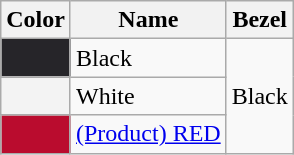<table class="wikitable">
<tr>
<th>Color</th>
<th>Name</th>
<th>Bezel </th>
</tr>
<tr>
<td bgcolor="262529"></td>
<td>Black</td>
<td rowspan="3">Black</td>
</tr>
<tr>
<td bgcolor="F3F3F3"></td>
<td>White</td>
</tr>
<tr>
<td bgcolor="BA0C2E"></td>
<td><a href='#'>(Product) RED</a></td>
</tr>
</table>
